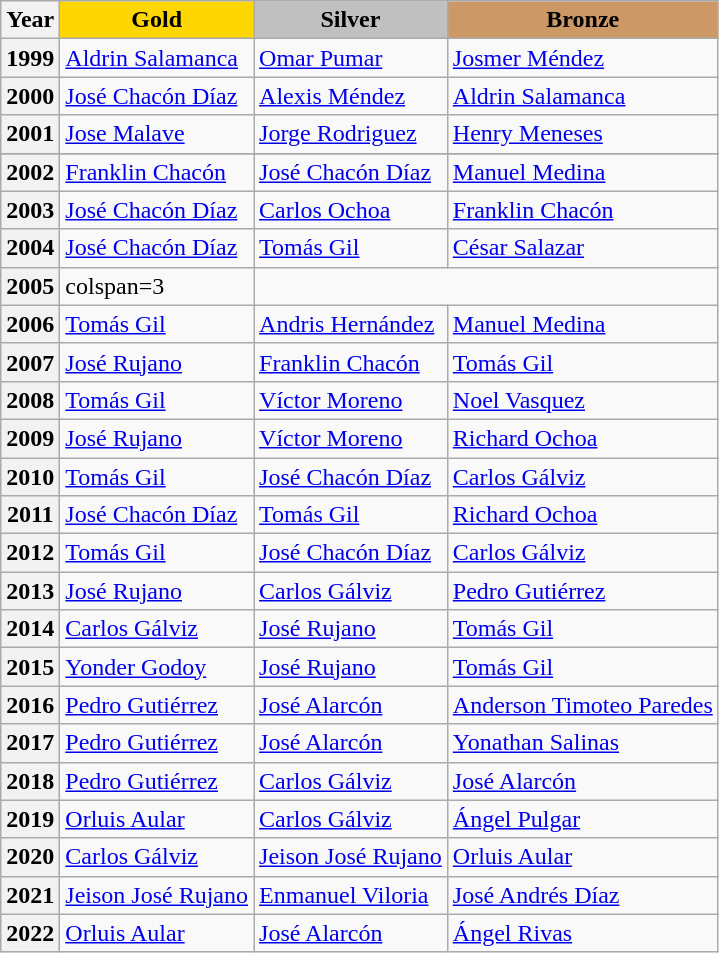<table class="wikitable sortable">
<tr>
<th scope=col>Year</th>
<th scope=col style="background-color:Gold">Gold</th>
<th scope=col style="background-color:Silver">Silver</th>
<th scope=col style="background-color:#cc9966">Bronze</th>
</tr>
<tr>
<th>1999</th>
<td><a href='#'>Aldrin Salamanca</a></td>
<td><a href='#'>Omar Pumar</a></td>
<td><a href='#'>Josmer Méndez</a></td>
</tr>
<tr>
<th>2000</th>
<td><a href='#'>José Chacón Díaz</a></td>
<td><a href='#'>Alexis Méndez</a></td>
<td><a href='#'>Aldrin Salamanca</a></td>
</tr>
<tr>
<th>2001</th>
<td><a href='#'>Jose Malave</a></td>
<td><a href='#'>Jorge Rodriguez</a></td>
<td><a href='#'>Henry Meneses</a></td>
</tr>
<tr>
</tr>
<tr>
<th>2002</th>
<td><a href='#'>Franklin Chacón</a></td>
<td><a href='#'>José Chacón Díaz</a></td>
<td><a href='#'>Manuel Medina</a></td>
</tr>
<tr>
<th>2003</th>
<td><a href='#'>José Chacón Díaz</a></td>
<td><a href='#'>Carlos Ochoa</a></td>
<td><a href='#'>Franklin Chacón</a></td>
</tr>
<tr>
<th>2004</th>
<td><a href='#'>José Chacón Díaz</a></td>
<td><a href='#'>Tomás Gil</a></td>
<td><a href='#'>César Salazar</a></td>
</tr>
<tr>
<th>2005</th>
<td>colspan=3 </td>
</tr>
<tr>
<th>2006</th>
<td><a href='#'>Tomás Gil</a></td>
<td><a href='#'>Andris Hernández</a></td>
<td><a href='#'>Manuel Medina</a></td>
</tr>
<tr>
<th>2007</th>
<td><a href='#'>José Rujano</a></td>
<td><a href='#'>Franklin Chacón</a></td>
<td><a href='#'>Tomás Gil</a></td>
</tr>
<tr>
<th>2008</th>
<td><a href='#'>Tomás Gil</a></td>
<td><a href='#'>Víctor Moreno</a></td>
<td><a href='#'>Noel Vasquez</a></td>
</tr>
<tr>
<th>2009</th>
<td><a href='#'>José Rujano</a></td>
<td><a href='#'>Víctor Moreno</a></td>
<td><a href='#'>Richard Ochoa</a></td>
</tr>
<tr>
<th>2010</th>
<td><a href='#'>Tomás Gil</a></td>
<td><a href='#'>José Chacón Díaz</a></td>
<td><a href='#'>Carlos Gálviz</a></td>
</tr>
<tr>
<th>2011</th>
<td><a href='#'>José Chacón Díaz</a></td>
<td><a href='#'>Tomás Gil</a></td>
<td><a href='#'>Richard Ochoa</a></td>
</tr>
<tr>
<th>2012</th>
<td><a href='#'>Tomás Gil</a></td>
<td><a href='#'>José Chacón Díaz</a></td>
<td><a href='#'>Carlos Gálviz</a></td>
</tr>
<tr>
<th>2013</th>
<td><a href='#'>José Rujano</a></td>
<td><a href='#'>Carlos Gálviz</a></td>
<td><a href='#'>Pedro Gutiérrez</a></td>
</tr>
<tr>
<th>2014</th>
<td><a href='#'>Carlos Gálviz</a></td>
<td><a href='#'>José Rujano</a></td>
<td><a href='#'>Tomás Gil</a></td>
</tr>
<tr>
<th>2015</th>
<td><a href='#'>Yonder Godoy</a></td>
<td><a href='#'>José Rujano</a></td>
<td><a href='#'>Tomás Gil</a></td>
</tr>
<tr>
<th>2016</th>
<td><a href='#'>Pedro Gutiérrez</a></td>
<td><a href='#'>José Alarcón</a></td>
<td><a href='#'>Anderson Timoteo Paredes</a></td>
</tr>
<tr>
<th>2017</th>
<td><a href='#'>Pedro Gutiérrez</a></td>
<td><a href='#'>José Alarcón</a></td>
<td><a href='#'>Yonathan Salinas</a></td>
</tr>
<tr>
<th>2018</th>
<td><a href='#'>Pedro Gutiérrez</a></td>
<td><a href='#'>Carlos Gálviz</a></td>
<td><a href='#'>José Alarcón</a></td>
</tr>
<tr>
<th>2019</th>
<td><a href='#'>Orluis Aular</a></td>
<td><a href='#'>Carlos Gálviz</a></td>
<td><a href='#'>Ángel Pulgar</a></td>
</tr>
<tr>
<th>2020</th>
<td><a href='#'>Carlos Gálviz</a></td>
<td><a href='#'>Jeison José Rujano</a></td>
<td><a href='#'>Orluis Aular</a></td>
</tr>
<tr>
<th>2021</th>
<td><a href='#'>Jeison José Rujano</a></td>
<td><a href='#'>Enmanuel Viloria</a></td>
<td><a href='#'>José Andrés Díaz</a></td>
</tr>
<tr>
<th>2022</th>
<td><a href='#'>Orluis Aular</a></td>
<td><a href='#'>José Alarcón</a></td>
<td><a href='#'>Ángel Rivas</a></td>
</tr>
</table>
